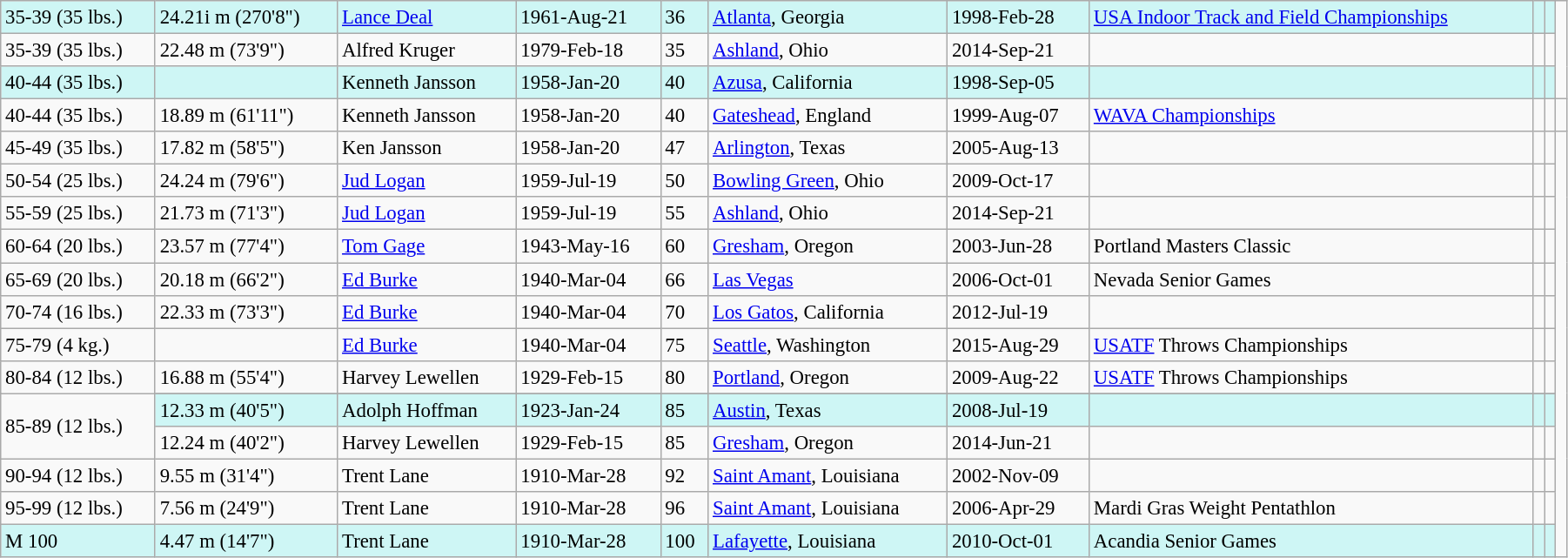<table class="wikitable" style="font-size:95%; width: 95%">
<tr style="background:#cef6f5;">
<td>35-39 (35 lbs.)</td>
<td>24.21i m (270'8")</td>
<td><a href='#'>Lance Deal</a></td>
<td>1961-Aug-21</td>
<td>36</td>
<td><a href='#'>Atlanta</a>, Georgia</td>
<td>1998-Feb-28</td>
<td><a href='#'>USA Indoor Track and Field Championships</a></td>
<td></td>
<td></td>
</tr>
<tr>
<td>35-39 (35 lbs.)</td>
<td>22.48 m (73'9")</td>
<td>Alfred Kruger</td>
<td>1979-Feb-18</td>
<td>35</td>
<td><a href='#'>Ashland</a>, Ohio</td>
<td>2014-Sep-21</td>
<td></td>
<td></td>
<td></td>
</tr>
<tr style="background:#cef6f5;">
<td>40-44 (35 lbs.)</td>
<td></td>
<td>Kenneth Jansson</td>
<td>1958-Jan-20</td>
<td>40</td>
<td><a href='#'>Azusa</a>, California</td>
<td>1998-Sep-05</td>
<td></td>
<td></td>
<td></td>
</tr>
<tr>
<td>40-44 (35 lbs.)</td>
<td>18.89 m (61'11")</td>
<td>Kenneth Jansson</td>
<td>1958-Jan-20</td>
<td>40</td>
<td><a href='#'>Gateshead</a>, England</td>
<td>1999-Aug-07</td>
<td><a href='#'>WAVA Championships</a></td>
<td></td>
<td></td>
<td></td>
</tr>
<tr>
<td>45-49 (35 lbs.)</td>
<td>17.82 m (58'5")</td>
<td>Ken Jansson</td>
<td>1958-Jan-20</td>
<td>47</td>
<td><a href='#'>Arlington</a>, Texas</td>
<td>2005-Aug-13</td>
<td></td>
<td></td>
<td></td>
</tr>
<tr>
<td>50-54 (25 lbs.)</td>
<td>24.24 m (79'6")</td>
<td><a href='#'>Jud Logan</a></td>
<td>1959-Jul-19</td>
<td>50</td>
<td><a href='#'>Bowling Green</a>, Ohio</td>
<td>2009-Oct-17</td>
<td></td>
<td></td>
<td></td>
</tr>
<tr>
<td>55-59 (25 lbs.)</td>
<td>21.73 m (71'3")</td>
<td><a href='#'>Jud Logan</a></td>
<td>1959-Jul-19</td>
<td>55</td>
<td><a href='#'>Ashland</a>, Ohio</td>
<td>2014-Sep-21</td>
<td></td>
<td></td>
<td></td>
</tr>
<tr>
<td>60-64 (20 lbs.)</td>
<td>23.57 m (77'4")</td>
<td><a href='#'>Tom Gage</a></td>
<td>1943-May-16</td>
<td>60</td>
<td><a href='#'>Gresham</a>, Oregon</td>
<td>2003-Jun-28</td>
<td>Portland Masters Classic</td>
<td></td>
<td></td>
</tr>
<tr>
<td>65-69 (20 lbs.)</td>
<td>20.18 m (66'2")</td>
<td><a href='#'>Ed Burke</a></td>
<td>1940-Mar-04</td>
<td>66</td>
<td><a href='#'>Las Vegas</a></td>
<td>2006-Oct-01</td>
<td>Nevada Senior Games</td>
<td></td>
<td></td>
</tr>
<tr>
<td>70-74 (16 lbs.)</td>
<td>22.33 m (73'3")</td>
<td><a href='#'>Ed Burke</a></td>
<td>1940-Mar-04</td>
<td>70</td>
<td><a href='#'>Los Gatos</a>, California</td>
<td>2012-Jul-19</td>
<td></td>
<td></td>
<td></td>
</tr>
<tr>
<td>75-79 (4 kg.)</td>
<td></td>
<td><a href='#'>Ed Burke</a></td>
<td>1940-Mar-04</td>
<td>75</td>
<td><a href='#'>Seattle</a>, Washington</td>
<td>2015-Aug-29</td>
<td><a href='#'>USATF</a> Throws Championships</td>
<td></td>
<td></td>
</tr>
<tr>
<td>80-84 (12 lbs.)</td>
<td>16.88 m (55'4")</td>
<td>Harvey Lewellen</td>
<td>1929-Feb-15</td>
<td>80</td>
<td><a href='#'>Portland</a>, Oregon</td>
<td>2009-Aug-22</td>
<td><a href='#'>USATF</a> Throws Championships</td>
<td></td>
<td></td>
</tr>
<tr>
<td rowspan=3>85-89 (12 lbs.)</td>
</tr>
<tr style="background:#cef6f5;">
<td>12.33 m (40'5")</td>
<td>Adolph Hoffman</td>
<td>1923-Jan-24</td>
<td>85</td>
<td><a href='#'>Austin</a>, Texas</td>
<td>2008-Jul-19</td>
<td></td>
<td></td>
<td></td>
</tr>
<tr>
<td>12.24 m (40'2")</td>
<td>Harvey Lewellen</td>
<td>1929-Feb-15</td>
<td>85</td>
<td><a href='#'>Gresham</a>, Oregon</td>
<td>2014-Jun-21</td>
<td></td>
<td></td>
<td></td>
</tr>
<tr>
<td>90-94 (12 lbs.)</td>
<td>9.55 m (31'4")</td>
<td>Trent Lane</td>
<td>1910-Mar-28</td>
<td>92</td>
<td><a href='#'>Saint Amant</a>, Louisiana</td>
<td>2002-Nov-09</td>
<td></td>
<td></td>
<td></td>
</tr>
<tr>
<td>95-99 (12 lbs.)</td>
<td>7.56 m (24'9")</td>
<td>Trent Lane</td>
<td>1910-Mar-28</td>
<td>96</td>
<td><a href='#'>Saint Amant</a>, Louisiana</td>
<td>2006-Apr-29</td>
<td>Mardi Gras Weight Pentathlon</td>
<td></td>
<td></td>
</tr>
<tr style="background:#cef6f5;">
<td>M 100</td>
<td>4.47 m (14'7")</td>
<td>Trent Lane</td>
<td>1910-Mar-28</td>
<td>100</td>
<td><a href='#'>Lafayette</a>, Louisiana</td>
<td>2010-Oct-01</td>
<td>Acandia Senior Games</td>
<td></td>
<td></td>
</tr>
</table>
